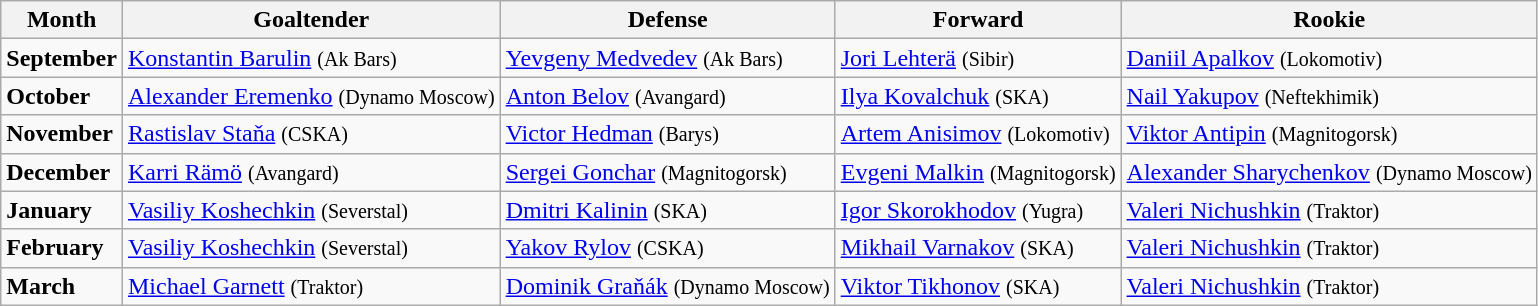<table class="wikitable" style="text-align:left;">
<tr>
<th>Month</th>
<th>Goaltender</th>
<th>Defense</th>
<th>Forward</th>
<th>Rookie</th>
</tr>
<tr>
<td style="text-align:left;"><strong>September</strong></td>
<td> <a href='#'>Konstantin Barulin</a> <small>(Ak Bars)</small></td>
<td> <a href='#'>Yevgeny Medvedev</a> <small>(Ak Bars)</small></td>
<td> <a href='#'>Jori Lehterä</a> <small>(Sibir)</small></td>
<td> <a href='#'>Daniil Apalkov</a> <small>(Lokomotiv)</small></td>
</tr>
<tr>
<td style="text-align:left;"><strong>October</strong></td>
<td> <a href='#'>Alexander Eremenko</a> <small>(Dynamo Moscow)</small></td>
<td> <a href='#'>Anton Belov</a> <small>(Avangard)</small></td>
<td> <a href='#'>Ilya Kovalchuk</a> <small>(SKA)</small></td>
<td> <a href='#'>Nail Yakupov</a> <small>(Neftekhimik)</small></td>
</tr>
<tr>
<td style="text-align:left;"><strong>November</strong></td>
<td> <a href='#'>Rastislav Staňa</a> <small>(CSKA)</small></td>
<td> <a href='#'>Victor Hedman</a> <small>(Barys)</small></td>
<td> <a href='#'>Artem Anisimov</a> <small>(Lokomotiv)</small></td>
<td> <a href='#'>Viktor Antipin</a> <small>(Magnitogorsk)</small></td>
</tr>
<tr>
<td style="text-align:left;"><strong>December</strong></td>
<td> <a href='#'>Karri Rämö</a> <small>(Avangard)</small></td>
<td> <a href='#'>Sergei Gonchar</a> <small>(Magnitogorsk)</small></td>
<td> <a href='#'>Evgeni Malkin</a> <small>(Magnitogorsk)</small></td>
<td> <a href='#'>Alexander Sharychenkov</a> <small>(Dynamo Moscow)</small></td>
</tr>
<tr>
<td style="text-align:left;"><strong>January</strong></td>
<td> <a href='#'>Vasiliy Koshechkin</a> <small>(Severstal)</small></td>
<td> <a href='#'>Dmitri Kalinin</a> <small>(SKA)</small></td>
<td> <a href='#'>Igor Skorokhodov</a> <small>(Yugra)</small></td>
<td> <a href='#'>Valeri Nichushkin</a> <small>(Traktor)</small></td>
</tr>
<tr>
<td style="text-align:left;"><strong>February</strong></td>
<td> <a href='#'>Vasiliy Koshechkin</a> <small>(Severstal)</small></td>
<td> <a href='#'>Yakov Rylov</a> <small>(CSKA)</small></td>
<td> <a href='#'>Mikhail Varnakov</a> <small>(SKA)</small></td>
<td> <a href='#'>Valeri Nichushkin</a> <small>(Traktor)</small></td>
</tr>
<tr>
<td style="text-align:left;"><strong>March</strong></td>
<td> <a href='#'>Michael Garnett</a> <small>(Traktor)</small></td>
<td> <a href='#'>Dominik Graňák</a> <small>(Dynamo Moscow)</small></td>
<td> <a href='#'>Viktor Tikhonov</a> <small>(SKA)</small></td>
<td> <a href='#'>Valeri Nichushkin</a> <small>(Traktor)</small></td>
</tr>
</table>
